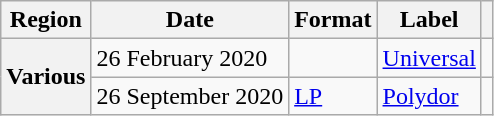<table class="wikitable plainrowheaders">
<tr>
<th scope="col">Region</th>
<th scope="col">Date</th>
<th scope="col">Format</th>
<th scope="col">Label</th>
<th scope="col"></th>
</tr>
<tr>
<th scope="row" rowspan="2">Various</th>
<td>26 February 2020</td>
<td></td>
<td><a href='#'>Universal</a></td>
<td align="center"></td>
</tr>
<tr>
<td>26 September 2020</td>
<td><a href='#'>LP</a></td>
<td><a href='#'>Polydor</a></td>
<td align="center"></td>
</tr>
</table>
